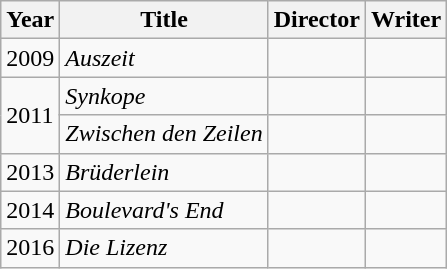<table class="wikitable">
<tr>
<th>Year</th>
<th>Title</th>
<th>Director</th>
<th>Writer</th>
</tr>
<tr>
<td>2009</td>
<td><em>Auszeit</em></td>
<td></td>
<td></td>
</tr>
<tr>
<td rowspan=2>2011</td>
<td><em>Synkope</em></td>
<td></td>
<td></td>
</tr>
<tr>
<td><em>Zwischen den Zeilen</em></td>
<td></td>
<td></td>
</tr>
<tr>
<td>2013</td>
<td><em>Brüderlein</em></td>
<td></td>
<td></td>
</tr>
<tr>
<td>2014</td>
<td><em>Boulevard's End</em></td>
<td></td>
<td></td>
</tr>
<tr>
<td>2016</td>
<td><em>Die Lizenz</em></td>
<td></td>
<td></td>
</tr>
</table>
